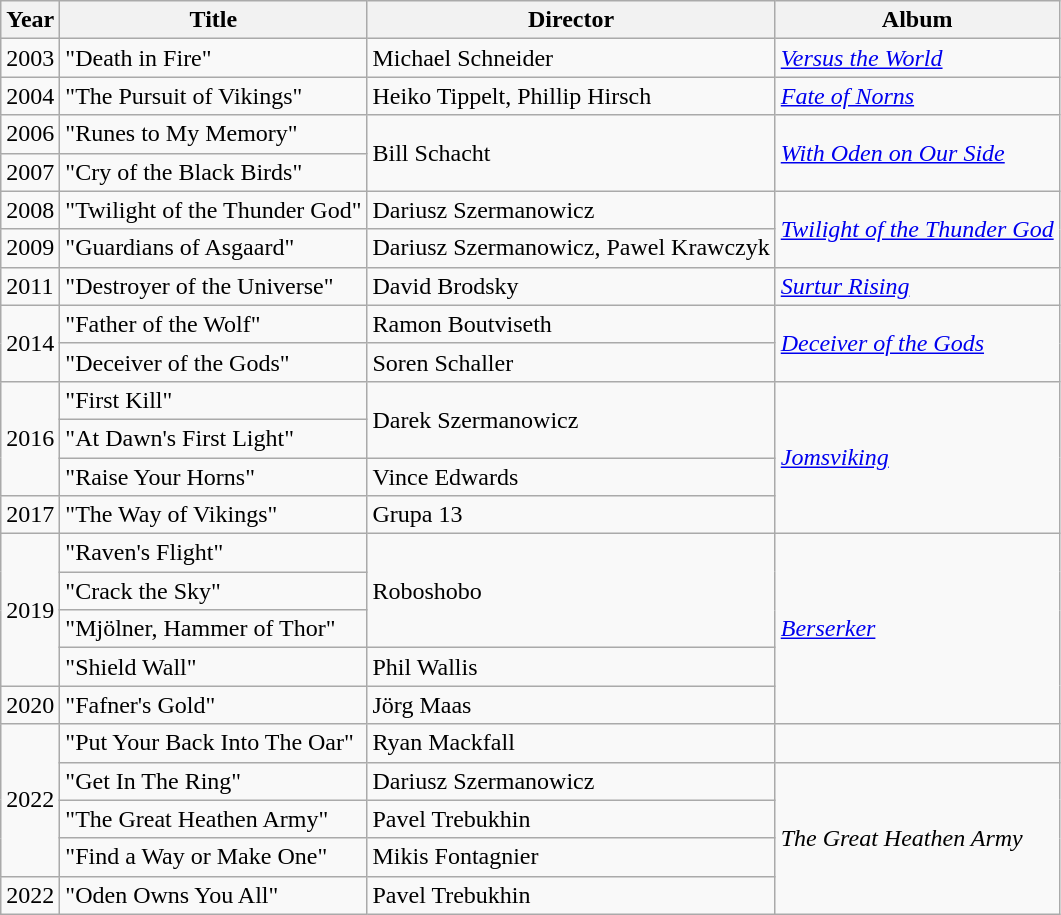<table class="wikitable" border="1">
<tr>
<th>Year</th>
<th>Title</th>
<th>Director</th>
<th>Album</th>
</tr>
<tr>
<td>2003</td>
<td>"Death in Fire"</td>
<td>Michael Schneider</td>
<td><em><a href='#'>Versus the World</a></em></td>
</tr>
<tr>
<td>2004</td>
<td>"The Pursuit of Vikings"</td>
<td>Heiko Tippelt, Phillip Hirsch</td>
<td><em><a href='#'>Fate of Norns</a></em></td>
</tr>
<tr>
<td>2006</td>
<td>"Runes to My Memory"</td>
<td rowspan="2">Bill Schacht</td>
<td rowspan="2"><em><a href='#'>With Oden on Our Side</a></em></td>
</tr>
<tr>
<td>2007</td>
<td>"Cry of the Black Birds"</td>
</tr>
<tr>
<td>2008</td>
<td>"Twilight of the Thunder God"</td>
<td>Dariusz Szermanowicz</td>
<td rowspan="2"><em><a href='#'>Twilight of the Thunder God</a></em></td>
</tr>
<tr>
<td>2009</td>
<td>"Guardians of Asgaard"</td>
<td>Dariusz Szermanowicz, Pawel Krawczyk</td>
</tr>
<tr>
<td>2011</td>
<td>"Destroyer of the Universe"</td>
<td>David Brodsky</td>
<td><em><a href='#'>Surtur Rising</a></em></td>
</tr>
<tr>
<td rowspan="2">2014</td>
<td>"Father of the Wolf"</td>
<td>Ramon Boutviseth</td>
<td rowspan="2"><em><a href='#'>Deceiver of the Gods</a></em></td>
</tr>
<tr>
<td>"Deceiver of the Gods"</td>
<td>Soren Schaller</td>
</tr>
<tr>
<td rowspan="3">2016</td>
<td>"First Kill"</td>
<td rowspan="2">Darek Szermanowicz</td>
<td rowspan="4"><em><a href='#'>Jomsviking</a></em></td>
</tr>
<tr>
<td>"At Dawn's First Light"</td>
</tr>
<tr>
<td>"Raise Your Horns"</td>
<td>Vince Edwards</td>
</tr>
<tr>
<td>2017</td>
<td>"The Way of Vikings"</td>
<td>Grupa 13</td>
</tr>
<tr>
<td rowspan="4">2019</td>
<td>"Raven's Flight"</td>
<td rowspan="3">Roboshobo</td>
<td rowspan="5"><em><a href='#'>Berserker</a></em></td>
</tr>
<tr>
<td>"Crack the Sky"</td>
</tr>
<tr>
<td>"Mjölner, Hammer of Thor"</td>
</tr>
<tr>
<td>"Shield Wall"</td>
<td>Phil Wallis</td>
</tr>
<tr>
<td>2020</td>
<td>"Fafner's Gold"</td>
<td>Jörg Maas</td>
</tr>
<tr>
<td rowspan="4">2022</td>
<td>"Put Your Back Into The Oar"</td>
<td>Ryan Mackfall</td>
</tr>
<tr>
<td>"Get In The Ring"</td>
<td>Dariusz Szermanowicz</td>
<td rowspan="5"><em>The Great Heathen Army</em></td>
</tr>
<tr>
<td>"The Great Heathen Army"</td>
<td>Pavel Trebukhin</td>
</tr>
<tr>
<td>"Find a Way or Make One"</td>
<td>Mikis Fontagnier</td>
</tr>
<tr>
<td>2022</td>
<td>"Oden Owns You All"</td>
<td>Pavel Trebukhin</td>
</tr>
</table>
